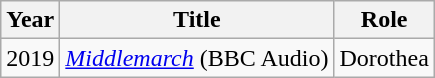<table class="wikitable sortable">
<tr>
<th>Year</th>
<th>Title</th>
<th>Role</th>
</tr>
<tr>
<td>2019</td>
<td><em><a href='#'>Middlemarch</a> </em>  (BBC Audio) </td>
<td>Dorothea</td>
</tr>
</table>
